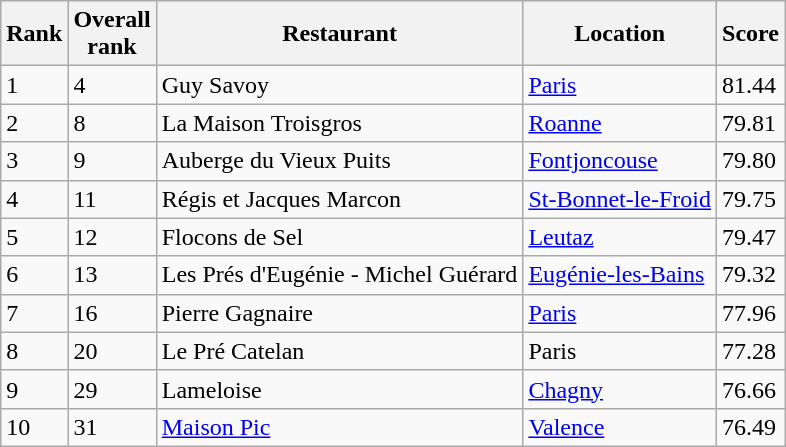<table class="wikitable" style="text-align: left;">
<tr>
<th>Rank</th>
<th>Overall<br>rank</th>
<th>Restaurant</th>
<th>Location</th>
<th>Score</th>
</tr>
<tr>
<td>1</td>
<td>4</td>
<td>Guy Savoy</td>
<td><a href='#'>Paris</a></td>
<td>81.44</td>
</tr>
<tr>
<td>2</td>
<td>8</td>
<td>La Maison Troisgros</td>
<td><a href='#'>Roanne</a></td>
<td>79.81</td>
</tr>
<tr>
<td>3</td>
<td>9</td>
<td>Auberge du Vieux Puits</td>
<td><a href='#'>Fontjoncouse</a></td>
<td>79.80</td>
</tr>
<tr>
<td>4</td>
<td>11</td>
<td>Régis et Jacques Marcon</td>
<td><a href='#'>St-Bonnet-le-Froid</a></td>
<td>79.75</td>
</tr>
<tr>
<td>5</td>
<td>12</td>
<td>Flocons de Sel</td>
<td><a href='#'>Leutaz</a></td>
<td>79.47</td>
</tr>
<tr>
<td>6</td>
<td>13</td>
<td>Les Prés d'Eugénie - Michel Guérard</td>
<td><a href='#'>Eugénie-les-Bains</a></td>
<td>79.32</td>
</tr>
<tr>
<td>7</td>
<td>16</td>
<td>Pierre Gagnaire</td>
<td><a href='#'>Paris</a></td>
<td>77.96</td>
</tr>
<tr>
<td>8</td>
<td>20</td>
<td>Le Pré Catelan</td>
<td>Paris</td>
<td>77.28</td>
</tr>
<tr>
<td>9</td>
<td>29</td>
<td>Lameloise</td>
<td><a href='#'>Chagny</a></td>
<td>76.66</td>
</tr>
<tr>
<td>10</td>
<td>31</td>
<td><a href='#'>Maison Pic</a></td>
<td><a href='#'>Valence</a></td>
<td>76.49</td>
</tr>
</table>
